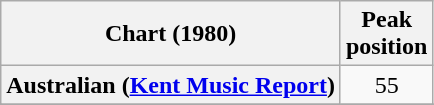<table class="wikitable sortable plainrowheaders" style="text-align:center">
<tr>
<th scope="col">Chart (1980)</th>
<th scope="col">Peak<br>position</th>
</tr>
<tr>
<th scope="row">Australian (<a href='#'>Kent Music Report</a>)</th>
<td>55</td>
</tr>
<tr>
</tr>
<tr>
</tr>
</table>
